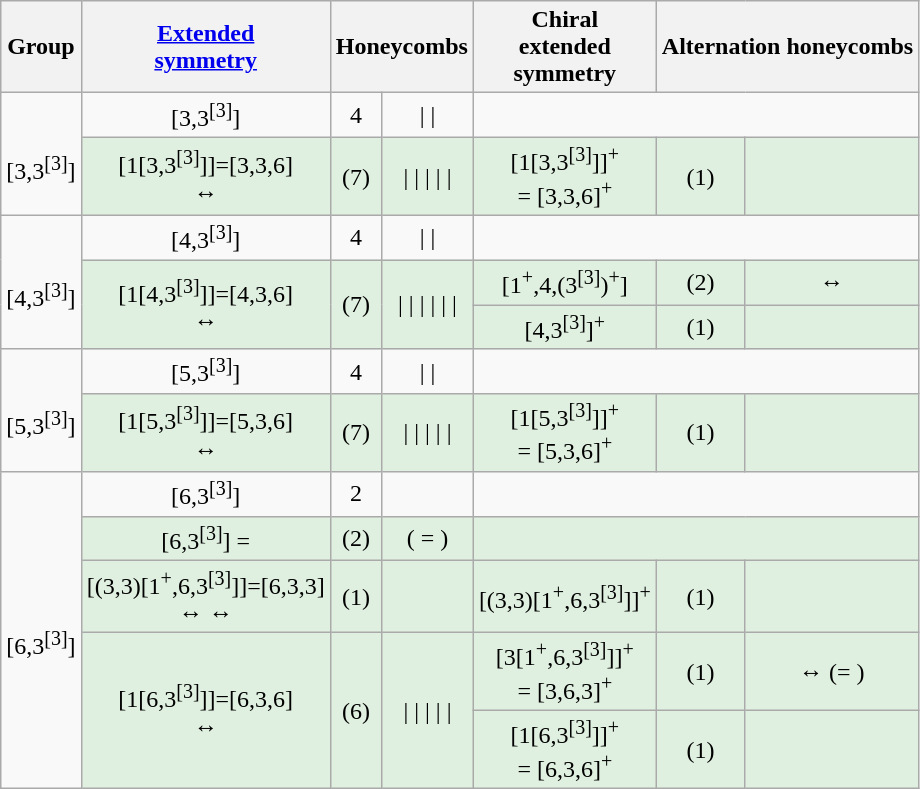<table class=wikitable>
<tr>
<th>Group</th>
<th><a href='#'>Extended<br>symmetry</a></th>
<th colspan=2>Honeycombs</th>
<th>Chiral<br>extended<br>symmetry</th>
<th colspan=2>Alternation honeycombs</th>
</tr>
<tr align=center>
<td rowspan=2><br>[3,3<sup>[3]</sup>]<br></td>
<td>[3,3<sup>[3]</sup>]</td>
<td>4</td>
<td> |  | </td>
<td colspan=3></td>
</tr>
<tr BGCOLOR="#e0f0e0" align=center>
<td>[1[3,3<sup>[3]</sup>]]=[3,3,6]<br> ↔ </td>
<td>(7)</td>
<td> |  |  |  |  | </td>
<td>[1[3,3<sup>[3]</sup>]]<sup>+</sup><br>= [3,3,6]<sup>+</sup></td>
<td>(1)</td>
<td></td>
</tr>
<tr align=center>
<td rowspan=3><br>[4,3<sup>[3]</sup>]<br></td>
<td>[4,3<sup>[3]</sup>]</td>
<td>4</td>
<td> |  | </td>
<td colspan=3></td>
</tr>
<tr BGCOLOR="#e0f0e0" align=center>
<td rowspan=2>[1[4,3<sup>[3]</sup>]]=[4,3,6]<br> ↔ </td>
<td rowspan=2>(7)</td>
<td rowspan=2> |  |  |  |  |  | </td>
<td>[1<sup>+</sup>,4,(3<sup>[3]</sup>)<sup>+</sup>]</td>
<td>(2)</td>
<td> ↔ <br></td>
</tr>
<tr BGCOLOR="#e0f0e0" align=center>
<td>[4,3<sup>[3]</sup>]<sup>+</sup></td>
<td>(1)</td>
<td></td>
</tr>
<tr align=center>
<td rowspan=2><br>[5,3<sup>[3]</sup>]<br></td>
<td>[5,3<sup>[3]</sup>]</td>
<td>4</td>
<td> |  | </td>
<td colspan=3></td>
</tr>
<tr BGCOLOR="#e0f0e0" align=center>
<td>[1[5,3<sup>[3]</sup>]]=[5,3,6]<br> ↔ </td>
<td>(7)</td>
<td> |  |  |  |  | </td>
<td>[1[5,3<sup>[3]</sup>]]<sup>+</sup><br>= [5,3,6]<sup>+</sup></td>
<td>(1)</td>
<td></td>
</tr>
<tr align=center>
<td rowspan=6><br>[6,3<sup>[3]</sup>]<br></td>
<td>[6,3<sup>[3]</sup>]</td>
<td>2</td>
<td></td>
<td colspan=3></td>
</tr>
<tr align=center BGCOLOR="#e0f0e0">
<td>[6,3<sup>[3]</sup>] =</td>
<td>(2)</td>
<td (>( = )</td>
<td colspan=3></td>
</tr>
<tr BGCOLOR="#e0f0e0" align=center>
<td>[(3,3)[1<sup>+</sup>,6,3<sup>[3]</sup>]]=[6,3,3]<br> ↔  ↔ </td>
<td>(1)</td>
<td></td>
<td>[(3,3)[1<sup>+</sup>,6,3<sup>[3]</sup>]]<sup>+</sup></td>
<td>(1)</td>
<td></td>
</tr>
<tr BGCOLOR="#e0f0e0" align=center>
<td rowspan=2>[1[6,3<sup>[3]</sup>]]=[6,3,6]<br> ↔ </td>
<td rowspan=3>(6)</td>
<td rowspan=3> |  |  |  |  | </td>
<td>[3[1<sup>+</sup>,6,3<sup>[3]</sup>]]<sup>+</sup><br>= [3,6,3]<sup>+</sup></td>
<td>(1)</td>
<td> ↔  (=  )</td>
</tr>
<tr BGCOLOR="#e0f0e0" align=center>
<td>[1[6,3<sup>[3]</sup>]]<sup>+</sup><br>= [6,3,6]<sup>+</sup></td>
<td>(1)</td>
<td></td>
</tr>
</table>
